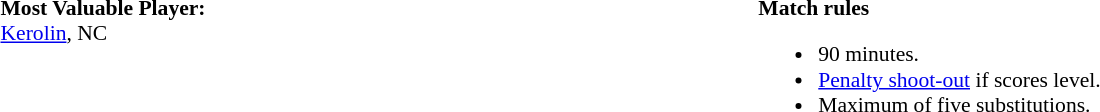<table style="width:100%; font-size:90%;">
<tr>
<td style="width:40%; vertical-align:top;"><br><strong>Most Valuable Player:</strong><br><a href='#'>Kerolin</a>, NC</td>
<td style="width:60%; vertical-align:top;"><br><strong>Match rules</strong><ul><li>90 minutes.</li><li><a href='#'>Penalty shoot-out</a> if scores level.</li><li>Maximum of five substitutions.</li></ul></td>
</tr>
</table>
